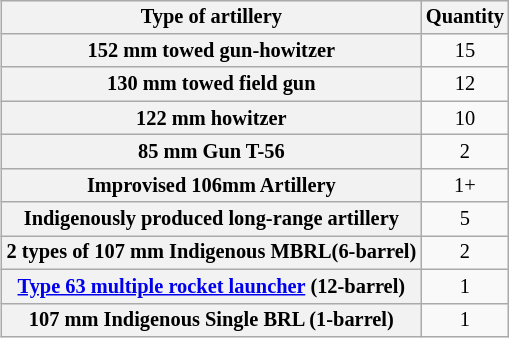<table class="wikitable" style="text-align:center; float: right; font-size:85%; margin-left: 2em;" align="center">
<tr>
<th>Type of artillery</th>
<th>Quantity</th>
</tr>
<tr>
<th>152 mm towed gun-howitzer</th>
<td>15</td>
</tr>
<tr>
<th>130 mm towed field gun</th>
<td>12</td>
</tr>
<tr>
<th>122 mm howitzer</th>
<td>10</td>
</tr>
<tr>
<th>85 mm Gun T-56</th>
<td>2</td>
</tr>
<tr>
<th>Improvised 106mm Artillery</th>
<td>1+</td>
</tr>
<tr>
<th>Indigenously produced long-range artillery</th>
<td>5</td>
</tr>
<tr>
<th>2 types of 107 mm Indigenous MBRL(6-barrel)</th>
<td>2</td>
</tr>
<tr>
<th><a href='#'>Type 63 multiple rocket launcher</a> (12-barrel)</th>
<td>1</td>
</tr>
<tr>
<th>107 mm Indigenous Single BRL (1-barrel)</th>
<td>1</td>
</tr>
</table>
